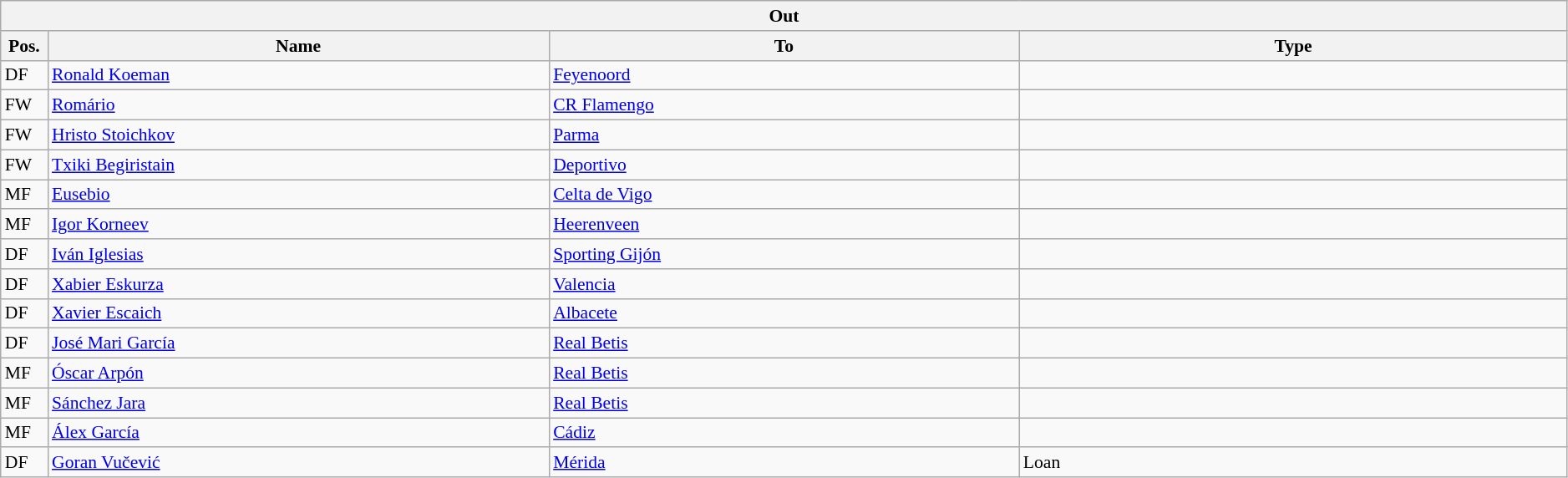<table class="wikitable" style="font-size:90%;width:99%;">
<tr>
<th colspan="4">Out</th>
</tr>
<tr>
<th width=3%>Pos.</th>
<th width=32%>Name</th>
<th width=30%>To</th>
<th width=35%>Type</th>
</tr>
<tr>
<td>DF</td>
<td><a href='#'>Ronald Koeman</a></td>
<td><a href='#'>Feyenoord</a></td>
<td></td>
</tr>
<tr>
<td>FW</td>
<td><a href='#'>Romário</a></td>
<td><a href='#'>CR Flamengo</a></td>
<td></td>
</tr>
<tr>
<td>FW</td>
<td><a href='#'>Hristo Stoichkov</a></td>
<td><a href='#'>Parma</a></td>
<td></td>
</tr>
<tr>
<td>FW</td>
<td><a href='#'>Txiki Begiristain</a></td>
<td><a href='#'>Deportivo</a></td>
<td></td>
</tr>
<tr>
<td>MF</td>
<td><a href='#'>Eusebio</a></td>
<td><a href='#'>Celta de Vigo</a></td>
<td></td>
</tr>
<tr>
<td>MF</td>
<td><a href='#'>Igor Korneev</a></td>
<td><a href='#'>Heerenveen</a></td>
<td></td>
</tr>
<tr>
<td>DF</td>
<td><a href='#'>Iván Iglesias</a></td>
<td><a href='#'>Sporting Gijón</a></td>
<td></td>
</tr>
<tr>
<td>DF</td>
<td><a href='#'>Xabier Eskurza</a></td>
<td><a href='#'>Valencia</a></td>
<td></td>
</tr>
<tr>
<td>DF</td>
<td><a href='#'>Xavier Escaich</a></td>
<td><a href='#'>Albacete</a></td>
<td></td>
</tr>
<tr>
<td>DF</td>
<td><a href='#'>José Mari García</a></td>
<td><a href='#'>Real Betis</a></td>
<td></td>
</tr>
<tr>
<td>MF</td>
<td><a href='#'>Óscar Arpón</a></td>
<td><a href='#'>Real Betis</a></td>
<td></td>
</tr>
<tr>
<td>MF</td>
<td><a href='#'>Sánchez Jara</a></td>
<td><a href='#'>Real Betis</a></td>
<td></td>
</tr>
<tr>
<td>MF</td>
<td><a href='#'>Álex García</a></td>
<td><a href='#'>Cádiz</a></td>
<td></td>
</tr>
<tr>
<td>DF</td>
<td><a href='#'>Goran Vučević</a></td>
<td><a href='#'>Mérida</a></td>
<td>Loan</td>
</tr>
</table>
